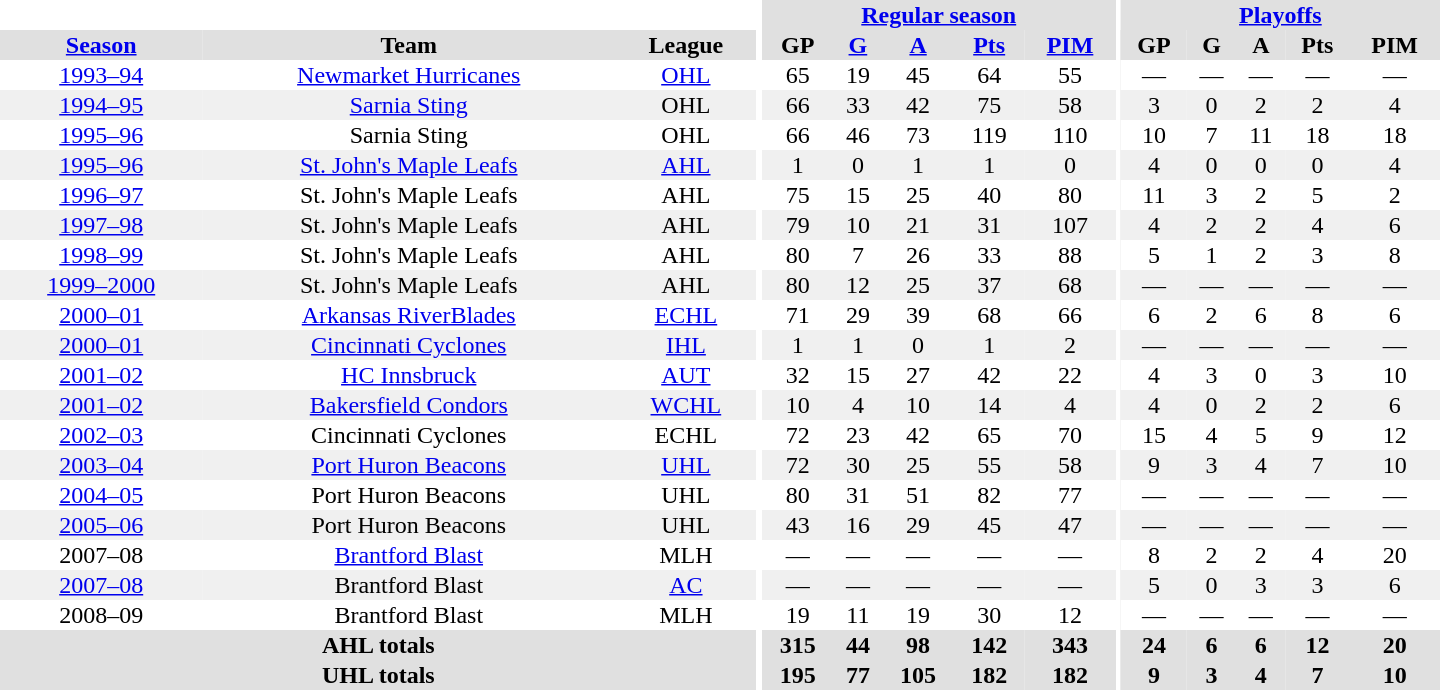<table border="0" cellpadding="1" cellspacing="0" style="text-align:center; width:60em">
<tr bgcolor="#e0e0e0">
<th colspan="3"  bgcolor="#ffffff"></th>
<th rowspan="100" bgcolor="#ffffff"></th>
<th colspan="5"><a href='#'>Regular season</a></th>
<th rowspan="100" bgcolor="#ffffff"></th>
<th colspan="5"><a href='#'>Playoffs</a></th>
</tr>
<tr bgcolor="#e0e0e0">
<th><a href='#'>Season</a></th>
<th>Team</th>
<th>League</th>
<th>GP</th>
<th><a href='#'>G</a></th>
<th><a href='#'>A</a></th>
<th><a href='#'>Pts</a></th>
<th><a href='#'>PIM</a></th>
<th>GP</th>
<th>G</th>
<th>A</th>
<th>Pts</th>
<th>PIM</th>
</tr>
<tr>
<td><a href='#'>1993–94</a></td>
<td><a href='#'>Newmarket Hurricanes</a></td>
<td><a href='#'>OHL</a></td>
<td>65</td>
<td>19</td>
<td>45</td>
<td>64</td>
<td>55</td>
<td>—</td>
<td>—</td>
<td>—</td>
<td>—</td>
<td>—</td>
</tr>
<tr bgcolor="#f0f0f0">
<td><a href='#'>1994–95</a></td>
<td><a href='#'>Sarnia Sting</a></td>
<td>OHL</td>
<td>66</td>
<td>33</td>
<td>42</td>
<td>75</td>
<td>58</td>
<td>3</td>
<td>0</td>
<td>2</td>
<td>2</td>
<td>4</td>
</tr>
<tr>
<td><a href='#'>1995–96</a></td>
<td>Sarnia Sting</td>
<td>OHL</td>
<td>66</td>
<td>46</td>
<td>73</td>
<td>119</td>
<td>110</td>
<td>10</td>
<td>7</td>
<td>11</td>
<td>18</td>
<td>18</td>
</tr>
<tr bgcolor="#f0f0f0">
<td><a href='#'>1995–96</a></td>
<td><a href='#'>St. John's Maple Leafs</a></td>
<td><a href='#'>AHL</a></td>
<td>1</td>
<td>0</td>
<td>1</td>
<td>1</td>
<td>0</td>
<td>4</td>
<td>0</td>
<td>0</td>
<td>0</td>
<td>4</td>
</tr>
<tr>
<td><a href='#'>1996–97</a></td>
<td>St. John's Maple Leafs</td>
<td>AHL</td>
<td>75</td>
<td>15</td>
<td>25</td>
<td>40</td>
<td>80</td>
<td>11</td>
<td>3</td>
<td>2</td>
<td>5</td>
<td>2</td>
</tr>
<tr bgcolor="#f0f0f0">
<td><a href='#'>1997–98</a></td>
<td>St. John's Maple Leafs</td>
<td>AHL</td>
<td>79</td>
<td>10</td>
<td>21</td>
<td>31</td>
<td>107</td>
<td>4</td>
<td>2</td>
<td>2</td>
<td>4</td>
<td>6</td>
</tr>
<tr>
<td><a href='#'>1998–99</a></td>
<td>St. John's Maple Leafs</td>
<td>AHL</td>
<td>80</td>
<td>7</td>
<td>26</td>
<td>33</td>
<td>88</td>
<td>5</td>
<td>1</td>
<td>2</td>
<td>3</td>
<td>8</td>
</tr>
<tr bgcolor="#f0f0f0">
<td><a href='#'>1999–2000</a></td>
<td>St. John's Maple Leafs</td>
<td>AHL</td>
<td>80</td>
<td>12</td>
<td>25</td>
<td>37</td>
<td>68</td>
<td>—</td>
<td>—</td>
<td>—</td>
<td>—</td>
<td>—</td>
</tr>
<tr>
<td><a href='#'>2000–01</a></td>
<td><a href='#'>Arkansas RiverBlades</a></td>
<td><a href='#'>ECHL</a></td>
<td>71</td>
<td>29</td>
<td>39</td>
<td>68</td>
<td>66</td>
<td>6</td>
<td>2</td>
<td>6</td>
<td>8</td>
<td>6</td>
</tr>
<tr bgcolor="#f0f0f0">
<td><a href='#'>2000–01</a></td>
<td><a href='#'>Cincinnati Cyclones</a></td>
<td><a href='#'>IHL</a></td>
<td>1</td>
<td>1</td>
<td>0</td>
<td>1</td>
<td>2</td>
<td>—</td>
<td>—</td>
<td>—</td>
<td>—</td>
<td>—</td>
</tr>
<tr>
<td><a href='#'>2001–02</a></td>
<td><a href='#'>HC Innsbruck</a></td>
<td><a href='#'>AUT</a></td>
<td>32</td>
<td>15</td>
<td>27</td>
<td>42</td>
<td>22</td>
<td>4</td>
<td>3</td>
<td>0</td>
<td>3</td>
<td>10</td>
</tr>
<tr bgcolor="#f0f0f0">
<td><a href='#'>2001–02</a></td>
<td><a href='#'>Bakersfield Condors</a></td>
<td><a href='#'>WCHL</a></td>
<td>10</td>
<td>4</td>
<td>10</td>
<td>14</td>
<td>4</td>
<td>4</td>
<td>0</td>
<td>2</td>
<td>2</td>
<td>6</td>
</tr>
<tr>
<td><a href='#'>2002–03</a></td>
<td>Cincinnati Cyclones</td>
<td>ECHL</td>
<td>72</td>
<td>23</td>
<td>42</td>
<td>65</td>
<td>70</td>
<td>15</td>
<td>4</td>
<td>5</td>
<td>9</td>
<td>12</td>
</tr>
<tr bgcolor="#f0f0f0">
<td><a href='#'>2003–04</a></td>
<td><a href='#'>Port Huron Beacons</a></td>
<td><a href='#'>UHL</a></td>
<td>72</td>
<td>30</td>
<td>25</td>
<td>55</td>
<td>58</td>
<td>9</td>
<td>3</td>
<td>4</td>
<td>7</td>
<td>10</td>
</tr>
<tr>
<td><a href='#'>2004–05</a></td>
<td>Port Huron Beacons</td>
<td>UHL</td>
<td>80</td>
<td>31</td>
<td>51</td>
<td>82</td>
<td>77</td>
<td>—</td>
<td>—</td>
<td>—</td>
<td>—</td>
<td>—</td>
</tr>
<tr bgcolor="#f0f0f0">
<td><a href='#'>2005–06</a></td>
<td>Port Huron Beacons</td>
<td>UHL</td>
<td>43</td>
<td>16</td>
<td>29</td>
<td>45</td>
<td>47</td>
<td>—</td>
<td>—</td>
<td>—</td>
<td>—</td>
<td>—</td>
</tr>
<tr>
<td>2007–08</td>
<td><a href='#'>Brantford Blast</a></td>
<td>MLH</td>
<td>—</td>
<td>—</td>
<td>—</td>
<td>—</td>
<td>—</td>
<td>8</td>
<td>2</td>
<td>2</td>
<td>4</td>
<td>20</td>
</tr>
<tr bgcolor="#f0f0f0">
<td><a href='#'>2007–08</a></td>
<td>Brantford Blast</td>
<td><a href='#'>AC</a></td>
<td>—</td>
<td>—</td>
<td>—</td>
<td>—</td>
<td>—</td>
<td>5</td>
<td>0</td>
<td>3</td>
<td>3</td>
<td>6</td>
</tr>
<tr>
<td>2008–09</td>
<td>Brantford Blast</td>
<td>MLH</td>
<td>19</td>
<td>11</td>
<td>19</td>
<td>30</td>
<td>12</td>
<td>—</td>
<td>—</td>
<td>—</td>
<td>—</td>
<td>—</td>
</tr>
<tr bgcolor="#e0e0e0">
<th colspan="3">AHL totals</th>
<th>315</th>
<th>44</th>
<th>98</th>
<th>142</th>
<th>343</th>
<th>24</th>
<th>6</th>
<th>6</th>
<th>12</th>
<th>20</th>
</tr>
<tr bgcolor="#e0e0e0">
<th colspan="3">UHL totals</th>
<th>195</th>
<th>77</th>
<th>105</th>
<th>182</th>
<th>182</th>
<th>9</th>
<th>3</th>
<th>4</th>
<th>7</th>
<th>10</th>
</tr>
</table>
